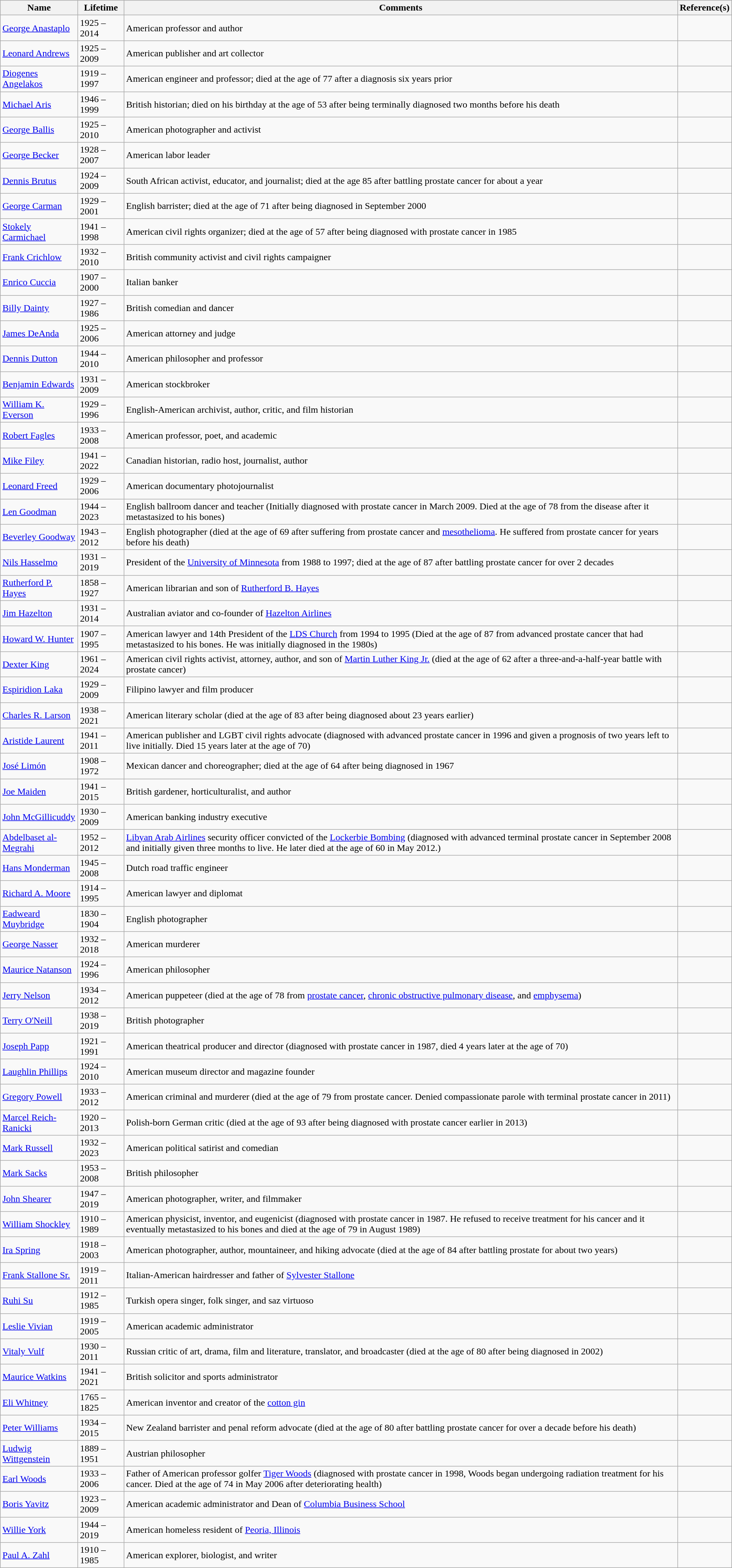<table class="wikitable">
<tr>
<th>Name</th>
<th>Lifetime</th>
<th>Comments</th>
<th>Reference(s)</th>
</tr>
<tr>
<td><a href='#'>George Anastaplo</a></td>
<td>1925 – 2014</td>
<td>American professor and author</td>
<td></td>
</tr>
<tr>
<td><a href='#'>Leonard Andrews</a></td>
<td>1925 – 2009</td>
<td>American publisher and art collector</td>
<td></td>
</tr>
<tr>
<td><a href='#'>Diogenes Angelakos</a></td>
<td>1919 – 1997</td>
<td>American engineer and professor; died at the age of 77 after a diagnosis six years prior</td>
<td></td>
</tr>
<tr>
<td><a href='#'>Michael Aris</a></td>
<td>1946 – 1999</td>
<td>British historian; died on his birthday at the age of 53 after being terminally diagnosed two months before his death</td>
<td></td>
</tr>
<tr>
<td><a href='#'>George Ballis</a></td>
<td>1925 – 2010</td>
<td>American photographer and activist</td>
<td></td>
</tr>
<tr>
<td><a href='#'>George Becker</a></td>
<td>1928 – 2007</td>
<td>American labor leader</td>
<td></td>
</tr>
<tr>
<td><a href='#'>Dennis Brutus</a></td>
<td>1924 – 2009</td>
<td>South African activist, educator, and journalist; died at the age 85 after battling prostate cancer for about a year</td>
<td></td>
</tr>
<tr>
<td><a href='#'>George Carman</a></td>
<td>1929 – 2001</td>
<td>English barrister; died at the age of 71 after being diagnosed in September 2000</td>
<td></td>
</tr>
<tr>
<td><a href='#'>Stokely Carmichael</a></td>
<td>1941 – 1998</td>
<td>American civil rights organizer; died at the age of 57 after being diagnosed with prostate cancer in 1985</td>
<td></td>
</tr>
<tr>
<td><a href='#'>Frank Crichlow</a></td>
<td>1932 – 2010</td>
<td>British community activist and civil rights campaigner</td>
<td></td>
</tr>
<tr>
<td><a href='#'>Enrico Cuccia</a></td>
<td>1907 – 2000</td>
<td>Italian banker</td>
<td></td>
</tr>
<tr>
<td><a href='#'>Billy Dainty</a></td>
<td>1927 – 1986</td>
<td>British comedian and dancer</td>
<td></td>
</tr>
<tr>
<td><a href='#'>James DeAnda</a></td>
<td>1925 – 2006</td>
<td>American attorney and judge</td>
<td></td>
</tr>
<tr>
<td><a href='#'>Dennis Dutton</a></td>
<td>1944 – 2010</td>
<td>American philosopher and professor</td>
<td></td>
</tr>
<tr>
<td><a href='#'>Benjamin Edwards</a></td>
<td>1931 – 2009</td>
<td>American stockbroker</td>
<td></td>
</tr>
<tr>
<td><a href='#'>William K. Everson</a></td>
<td>1929 – 1996</td>
<td>English-American archivist, author, critic, and film historian</td>
<td></td>
</tr>
<tr>
<td><a href='#'>Robert Fagles</a></td>
<td>1933 – 2008</td>
<td>American professor, poet, and academic</td>
<td></td>
</tr>
<tr>
<td><a href='#'>Mike Filey</a></td>
<td>1941 – 2022</td>
<td>Canadian historian, radio host, journalist, author</td>
<td></td>
</tr>
<tr>
<td><a href='#'>Leonard Freed</a></td>
<td>1929 – 2006</td>
<td>American documentary photojournalist</td>
<td></td>
</tr>
<tr>
<td><a href='#'>Len Goodman</a></td>
<td>1944 – 2023</td>
<td>English ballroom dancer and teacher (Initially diagnosed with prostate cancer in March 2009. Died at the age of 78 from the disease after it metastasized to his bones)</td>
<td></td>
</tr>
<tr>
<td><a href='#'>Beverley Goodway</a></td>
<td>1943 – 2012</td>
<td>English photographer (died at the age of 69 after suffering from prostate cancer and <a href='#'>mesothelioma</a>. He suffered from prostate cancer for years before his death)</td>
<td></td>
</tr>
<tr>
<td><a href='#'>Nils Hasselmo</a></td>
<td>1931 – 2019</td>
<td>President of the <a href='#'>University of Minnesota</a> from 1988 to 1997; died at the age of 87 after battling prostate cancer for over 2 decades</td>
<td></td>
</tr>
<tr>
<td><a href='#'>Rutherford P. Hayes</a></td>
<td>1858 – 1927</td>
<td>American librarian and son of <a href='#'>Rutherford B. Hayes</a></td>
<td></td>
</tr>
<tr>
<td><a href='#'>Jim Hazelton</a></td>
<td>1931 – 2014</td>
<td>Australian aviator and co-founder of <a href='#'>Hazelton Airlines</a></td>
<td></td>
</tr>
<tr>
<td><a href='#'>Howard W. Hunter</a></td>
<td>1907 – 1995</td>
<td>American lawyer and 14th President of the <a href='#'>LDS Church</a> from 1994 to 1995 (Died at the age of 87 from advanced prostate cancer that had metastasized to his bones. He was initially diagnosed in the 1980s)</td>
<td></td>
</tr>
<tr>
<td><a href='#'>Dexter King</a></td>
<td>1961 – 2024</td>
<td>American civil rights activist, attorney, author, and son of <a href='#'>Martin Luther King Jr.</a> (died at the age of 62 after a three-and-a-half-year battle with prostate cancer)</td>
<td></td>
</tr>
<tr>
<td><a href='#'>Espiridion Laka</a></td>
<td>1929 – 2009</td>
<td>Filipino lawyer and film producer</td>
<td></td>
</tr>
<tr>
<td><a href='#'>Charles R. Larson</a></td>
<td>1938 – 2021</td>
<td>American literary scholar (died at the age of 83 after being diagnosed about 23 years earlier)</td>
<td></td>
</tr>
<tr>
<td><a href='#'>Aristide Laurent</a></td>
<td>1941 – 2011</td>
<td>American publisher and LGBT civil rights advocate (diagnosed with advanced prostate cancer in 1996 and given a prognosis of two years left to live initially. Died 15 years later at the age of 70)</td>
<td></td>
</tr>
<tr>
<td><a href='#'>José Limón</a></td>
<td>1908 – 1972</td>
<td>Mexican dancer and choreographer; died at the age of 64 after being diagnosed in 1967</td>
<td></td>
</tr>
<tr>
<td><a href='#'>Joe Maiden</a></td>
<td>1941 – 2015</td>
<td>British gardener, horticulturalist, and author</td>
<td></td>
</tr>
<tr>
<td><a href='#'>John McGillicuddy</a></td>
<td>1930 – 2009</td>
<td>American banking industry executive</td>
<td></td>
</tr>
<tr>
<td><a href='#'>Abdelbaset al-Megrahi</a></td>
<td>1952 – 2012</td>
<td><a href='#'>Libyan Arab Airlines</a> security officer convicted of the <a href='#'>Lockerbie Bombing</a> (diagnosed with advanced terminal prostate cancer in September 2008 and initially given three months to live. He later died at the age of 60 in May 2012.)</td>
<td></td>
</tr>
<tr>
<td><a href='#'>Hans Monderman</a></td>
<td>1945 – 2008</td>
<td>Dutch road traffic engineer</td>
<td></td>
</tr>
<tr>
<td><a href='#'>Richard A. Moore</a></td>
<td>1914 – 1995</td>
<td>American lawyer and diplomat</td>
<td></td>
</tr>
<tr>
<td><a href='#'>Eadweard Muybridge</a></td>
<td>1830 – 1904</td>
<td>English photographer</td>
<td></td>
</tr>
<tr>
<td><a href='#'>George Nasser</a></td>
<td>1932 – 2018</td>
<td>American murderer</td>
<td></td>
</tr>
<tr>
<td><a href='#'>Maurice Natanson</a></td>
<td>1924 – 1996</td>
<td>American philosopher</td>
<td></td>
</tr>
<tr>
<td><a href='#'>Jerry Nelson</a></td>
<td>1934 – 2012</td>
<td>American puppeteer (died at the age of 78 from <a href='#'>prostate cancer</a>, <a href='#'>chronic obstructive pulmonary disease</a>, and <a href='#'>emphysema</a>)</td>
<td></td>
</tr>
<tr>
<td><a href='#'>Terry O'Neill</a></td>
<td>1938 – 2019</td>
<td>British photographer</td>
<td></td>
</tr>
<tr>
<td><a href='#'>Joseph Papp</a></td>
<td>1921 – 1991</td>
<td>American theatrical producer and director (diagnosed with prostate cancer in 1987, died 4 years later at the age of 70)</td>
<td></td>
</tr>
<tr>
<td><a href='#'>Laughlin Phillips</a></td>
<td>1924 – 2010</td>
<td>American museum director and magazine founder</td>
<td></td>
</tr>
<tr>
<td><a href='#'>Gregory Powell</a></td>
<td>1933 – 2012</td>
<td>American criminal and murderer (died at the age of 79 from prostate cancer. Denied compassionate parole with terminal prostate cancer in 2011)</td>
<td></td>
</tr>
<tr>
<td><a href='#'>Marcel Reich-Ranicki</a></td>
<td>1920 – 2013</td>
<td>Polish-born German critic (died at the age of 93 after being diagnosed with prostate cancer earlier in 2013)</td>
<td></td>
</tr>
<tr>
<td><a href='#'>Mark Russell</a></td>
<td>1932 – 2023</td>
<td>American political satirist and comedian</td>
<td></td>
</tr>
<tr>
<td><a href='#'>Mark Sacks</a></td>
<td>1953 – 2008</td>
<td>British philosopher</td>
<td></td>
</tr>
<tr>
<td><a href='#'>John Shearer</a></td>
<td>1947 – 2019</td>
<td>American photographer, writer, and filmmaker</td>
<td></td>
</tr>
<tr>
<td><a href='#'>William Shockley</a></td>
<td>1910 – 1989</td>
<td>American physicist, inventor, and eugenicist (diagnosed with prostate cancer in 1987. He refused to receive treatment for his cancer and it eventually metastasized to his bones and died at the age of 79  in August 1989)</td>
<td></td>
</tr>
<tr>
<td><a href='#'>Ira Spring</a></td>
<td>1918 – 2003</td>
<td>American photographer, author, mountaineer, and hiking advocate (died at the age of 84 after battling prostate for about two years)</td>
<td></td>
</tr>
<tr>
<td><a href='#'>Frank Stallone Sr.</a></td>
<td>1919 – 2011</td>
<td>Italian-American hairdresser and father of <a href='#'>Sylvester Stallone</a></td>
<td></td>
</tr>
<tr>
<td><a href='#'>Ruhi Su</a></td>
<td>1912 – 1985</td>
<td>Turkish opera singer, folk singer, and saz virtuoso</td>
<td></td>
</tr>
<tr>
<td><a href='#'>Leslie Vivian</a></td>
<td>1919 – 2005</td>
<td>American academic administrator</td>
<td></td>
</tr>
<tr>
<td><a href='#'>Vitaly Vulf</a></td>
<td>1930 – 2011</td>
<td>Russian critic of art, drama, film and literature, translator, and broadcaster (died at the age of 80 after being diagnosed in 2002)</td>
<td></td>
</tr>
<tr>
<td><a href='#'>Maurice Watkins</a></td>
<td>1941 – 2021</td>
<td>British solicitor and sports administrator</td>
<td></td>
</tr>
<tr>
<td><a href='#'>Eli Whitney</a></td>
<td>1765 – 1825</td>
<td>American inventor and creator of the <a href='#'>cotton gin</a></td>
<td></td>
</tr>
<tr>
<td><a href='#'>Peter Williams</a></td>
<td>1934 – 2015</td>
<td>New Zealand barrister and penal reform advocate (died at the age of 80 after battling prostate cancer for over a decade before his death)</td>
<td></td>
</tr>
<tr>
<td><a href='#'>Ludwig Wittgenstein</a></td>
<td>1889 – 1951</td>
<td>Austrian philosopher</td>
<td></td>
</tr>
<tr>
<td><a href='#'>Earl Woods</a></td>
<td>1933 – 2006</td>
<td>Father of American professor golfer <a href='#'>Tiger Woods</a> (diagnosed with prostate cancer in 1998, Woods began undergoing radiation treatment for his cancer. Died at the age of 74 in May 2006 after deteriorating health)</td>
<td></td>
</tr>
<tr>
<td><a href='#'>Boris Yavitz</a></td>
<td>1923 – 2009</td>
<td>American academic administrator and Dean of <a href='#'>Columbia Business School</a></td>
<td></td>
</tr>
<tr>
<td><a href='#'>Willie York</a></td>
<td>1944 – 2019</td>
<td>American homeless resident of <a href='#'>Peoria, Illinois</a></td>
<td></td>
</tr>
<tr>
<td><a href='#'>Paul A. Zahl</a></td>
<td>1910 – 1985</td>
<td>American explorer, biologist, and writer</td>
<td></td>
</tr>
</table>
